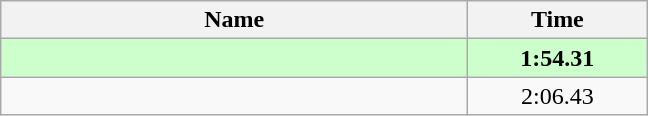<table class="wikitable" style="text-align:center;">
<tr>
<th style="width:19em">Name</th>
<th style="width:7em">Time</th>
</tr>
<tr bgcolor=ccffcc>
<td align=left><strong></strong></td>
<td><strong>1:54.31</strong></td>
</tr>
<tr>
<td align=left></td>
<td>2:06.43</td>
</tr>
</table>
